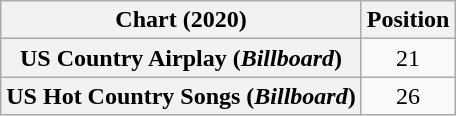<table class="wikitable sortable plainrowheaders" style="text-align:center">
<tr>
<th scope="col">Chart (2020)</th>
<th scope="col">Position</th>
</tr>
<tr>
<th scope="row">US Country Airplay (<em>Billboard</em>)</th>
<td>21</td>
</tr>
<tr>
<th scope="row">US Hot Country Songs (<em>Billboard</em>)</th>
<td>26</td>
</tr>
</table>
